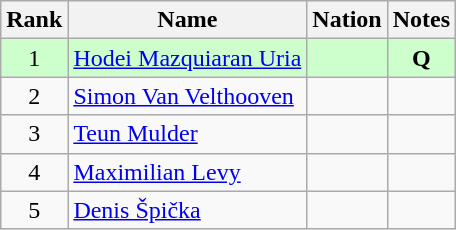<table class="wikitable sortable" style="text-align:center">
<tr>
<th>Rank</th>
<th>Name</th>
<th>Nation</th>
<th>Notes</th>
</tr>
<tr bgcolor=ccffcc>
<td>1</td>
<td align=left><a href='#'>Hodei Mazquiaran Uria</a></td>
<td align=left></td>
<td><strong>Q</strong></td>
</tr>
<tr>
<td>2</td>
<td align=left><a href='#'>Simon Van Velthooven</a></td>
<td align=left></td>
<td></td>
</tr>
<tr>
<td>3</td>
<td align=left><a href='#'>Teun Mulder</a></td>
<td align=left></td>
<td></td>
</tr>
<tr>
<td>4</td>
<td align=left><a href='#'>Maximilian Levy</a></td>
<td align=left></td>
<td></td>
</tr>
<tr>
<td>5</td>
<td align=left><a href='#'>Denis Špička</a></td>
<td align=left></td>
<td></td>
</tr>
</table>
